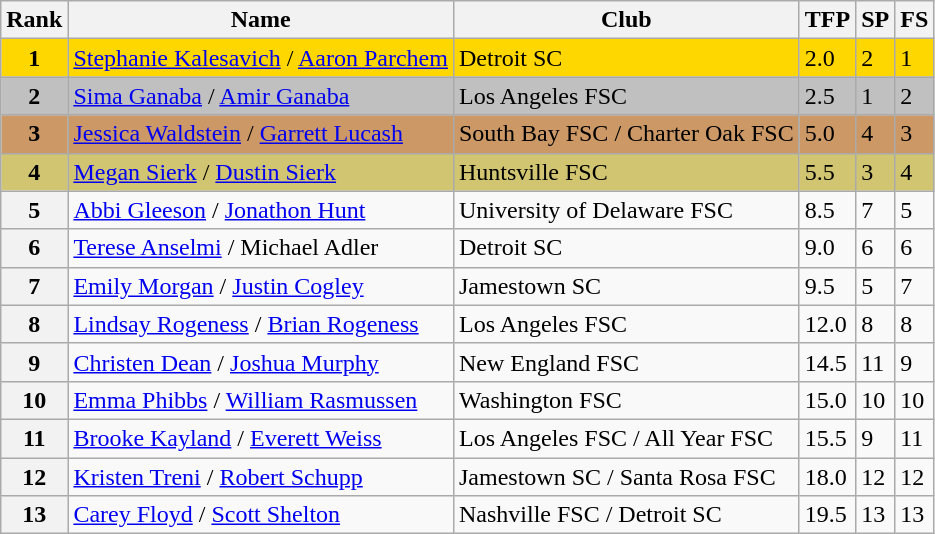<table class="wikitable">
<tr>
<th>Rank</th>
<th>Name</th>
<th>Club</th>
<th>TFP</th>
<th>SP</th>
<th>FS</th>
</tr>
<tr bgcolor="gold">
<td align="center"><strong>1</strong></td>
<td><a href='#'>Stephanie Kalesavich</a> / <a href='#'>Aaron Parchem</a></td>
<td>Detroit SC</td>
<td>2.0</td>
<td>2</td>
<td>1</td>
</tr>
<tr bgcolor="silver">
<td align="center"><strong>2</strong></td>
<td><a href='#'>Sima Ganaba</a> / <a href='#'>Amir Ganaba</a></td>
<td>Los Angeles FSC</td>
<td>2.5</td>
<td>1</td>
<td>2</td>
</tr>
<tr bgcolor="cc9966">
<td align="center"><strong>3</strong></td>
<td><a href='#'>Jessica Waldstein</a> / <a href='#'>Garrett Lucash</a></td>
<td>South Bay FSC / Charter Oak FSC</td>
<td>5.0</td>
<td>4</td>
<td>3</td>
</tr>
<tr bgcolor="#d1c571">
<td align="center"><strong>4</strong></td>
<td><a href='#'>Megan Sierk</a> / <a href='#'>Dustin Sierk</a></td>
<td>Huntsville FSC</td>
<td>5.5</td>
<td>3</td>
<td>4</td>
</tr>
<tr>
<th>5</th>
<td><a href='#'>Abbi Gleeson</a> / <a href='#'>Jonathon Hunt</a></td>
<td>University of Delaware FSC</td>
<td>8.5</td>
<td>7</td>
<td>5</td>
</tr>
<tr>
<th>6</th>
<td><a href='#'>Terese Anselmi</a> / Michael Adler</td>
<td>Detroit SC</td>
<td>9.0</td>
<td>6</td>
<td>6</td>
</tr>
<tr>
<th>7</th>
<td><a href='#'>Emily Morgan</a> / <a href='#'>Justin Cogley</a></td>
<td>Jamestown SC</td>
<td>9.5</td>
<td>5</td>
<td>7</td>
</tr>
<tr>
<th>8</th>
<td><a href='#'>Lindsay Rogeness</a> / <a href='#'>Brian Rogeness</a></td>
<td>Los Angeles FSC</td>
<td>12.0</td>
<td>8</td>
<td>8</td>
</tr>
<tr>
<th>9</th>
<td><a href='#'>Christen Dean</a> / <a href='#'>Joshua Murphy</a></td>
<td>New England FSC</td>
<td>14.5</td>
<td>11</td>
<td>9</td>
</tr>
<tr>
<th>10</th>
<td><a href='#'>Emma Phibbs</a> / <a href='#'>William Rasmussen</a></td>
<td>Washington FSC</td>
<td>15.0</td>
<td>10</td>
<td>10</td>
</tr>
<tr>
<th>11</th>
<td><a href='#'>Brooke Kayland</a> / <a href='#'>Everett Weiss</a></td>
<td>Los Angeles FSC / All Year FSC</td>
<td>15.5</td>
<td>9</td>
<td>11</td>
</tr>
<tr>
<th>12</th>
<td><a href='#'>Kristen Treni</a> / <a href='#'>Robert Schupp</a></td>
<td>Jamestown SC / Santa Rosa FSC</td>
<td>18.0</td>
<td>12</td>
<td>12</td>
</tr>
<tr>
<th>13</th>
<td><a href='#'>Carey Floyd</a> / <a href='#'>Scott Shelton</a></td>
<td>Nashville FSC / Detroit SC</td>
<td>19.5</td>
<td>13</td>
<td>13</td>
</tr>
</table>
